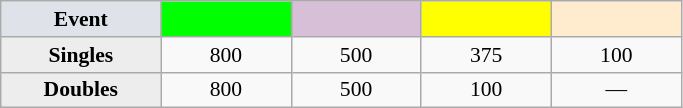<table class=wikitable style="font-size:90%; text-align:center">
<tr>
<td style="width:100px; background:#dfe2e9;"><strong>Event</strong></td>
<td style="width:80px; background:lime;"><strong></strong></td>
<td style="width:80px; background:thistle;"></td>
<td style="width:80px; background:#ff0;"></td>
<td style="width:80px; background:#ffebcd;"></td>
</tr>
<tr>
<th style="background:#ededed;">Singles</th>
<td>800</td>
<td>500</td>
<td>375</td>
<td>100</td>
</tr>
<tr>
<th style="background:#ededed;">Doubles</th>
<td>800</td>
<td>500</td>
<td>100</td>
<td>—</td>
</tr>
</table>
